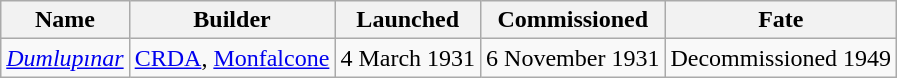<table class="wikitable">
<tr>
<th>Name</th>
<th>Builder</th>
<th>Launched</th>
<th>Commissioned</th>
<th>Fate</th>
</tr>
<tr>
<td><em><a href='#'>Dumlupınar</a></em></td>
<td> <a href='#'>CRDA</a>, <a href='#'>Monfalcone</a></td>
<td>4 March 1931</td>
<td>6 November 1931</td>
<td>Decommissioned 1949</td>
</tr>
</table>
